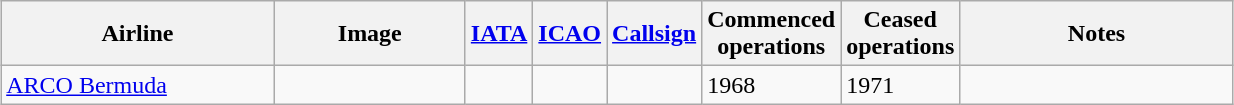<table class="wikitable sortable" style="border-collapse:collapse; margin:auto;" border="1" cellpadding="3">
<tr valign="middle">
<th style="width:175px;">Airline</th>
<th style="width:120px;">Image</th>
<th><a href='#'>IATA</a></th>
<th><a href='#'>ICAO</a></th>
<th><a href='#'>Callsign</a></th>
<th>Commenced<br>operations</th>
<th>Ceased<br>operations</th>
<th style="width:175px;">Notes</th>
</tr>
<tr>
<td><a href='#'>ARCO Bermuda</a></td>
<td></td>
<td></td>
<td></td>
<td></td>
<td>1968</td>
<td>1971</td>
<td></td>
</tr>
</table>
